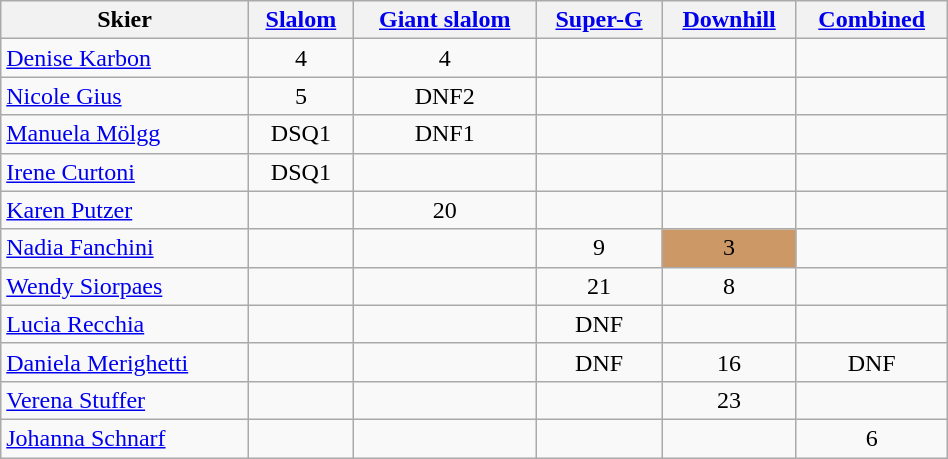<table class="wikitable" width=50% style="font-size:100%; text-align:center;">
<tr>
<th>Skier</th>
<th><a href='#'>Slalom</a></th>
<th><a href='#'>Giant slalom</a></th>
<th><a href='#'>Super-G</a></th>
<th><a href='#'>Downhill</a></th>
<th><a href='#'>Combined</a></th>
</tr>
<tr>
<td align=left><a href='#'>Denise Karbon</a></td>
<td>4</td>
<td>4</td>
<td></td>
<td></td>
<td></td>
</tr>
<tr>
<td align=left><a href='#'>Nicole Gius</a></td>
<td>5</td>
<td>DNF2</td>
<td></td>
<td></td>
<td></td>
</tr>
<tr>
<td align=left><a href='#'>Manuela Mölgg</a></td>
<td>DSQ1</td>
<td>DNF1</td>
<td></td>
<td></td>
<td></td>
</tr>
<tr>
<td align=left><a href='#'>Irene Curtoni</a></td>
<td>DSQ1</td>
<td></td>
<td></td>
<td></td>
<td></td>
</tr>
<tr>
<td align=left><a href='#'>Karen Putzer</a></td>
<td></td>
<td>20</td>
<td></td>
<td></td>
<td></td>
</tr>
<tr>
<td align=left><a href='#'>Nadia Fanchini</a></td>
<td></td>
<td></td>
<td>9</td>
<td bgcolor=cc9966>3</td>
<td></td>
</tr>
<tr>
<td align=left><a href='#'>Wendy Siorpaes</a></td>
<td></td>
<td></td>
<td>21</td>
<td>8</td>
<td></td>
</tr>
<tr>
<td align=left><a href='#'>Lucia Recchia</a></td>
<td></td>
<td></td>
<td>DNF</td>
<td></td>
<td></td>
</tr>
<tr>
<td align=left><a href='#'>Daniela Merighetti</a></td>
<td></td>
<td></td>
<td>DNF</td>
<td>16</td>
<td>DNF</td>
</tr>
<tr>
<td align=left><a href='#'>Verena Stuffer</a></td>
<td></td>
<td></td>
<td></td>
<td>23</td>
<td></td>
</tr>
<tr>
<td align=left><a href='#'>Johanna Schnarf</a></td>
<td></td>
<td></td>
<td></td>
<td></td>
<td>6</td>
</tr>
</table>
